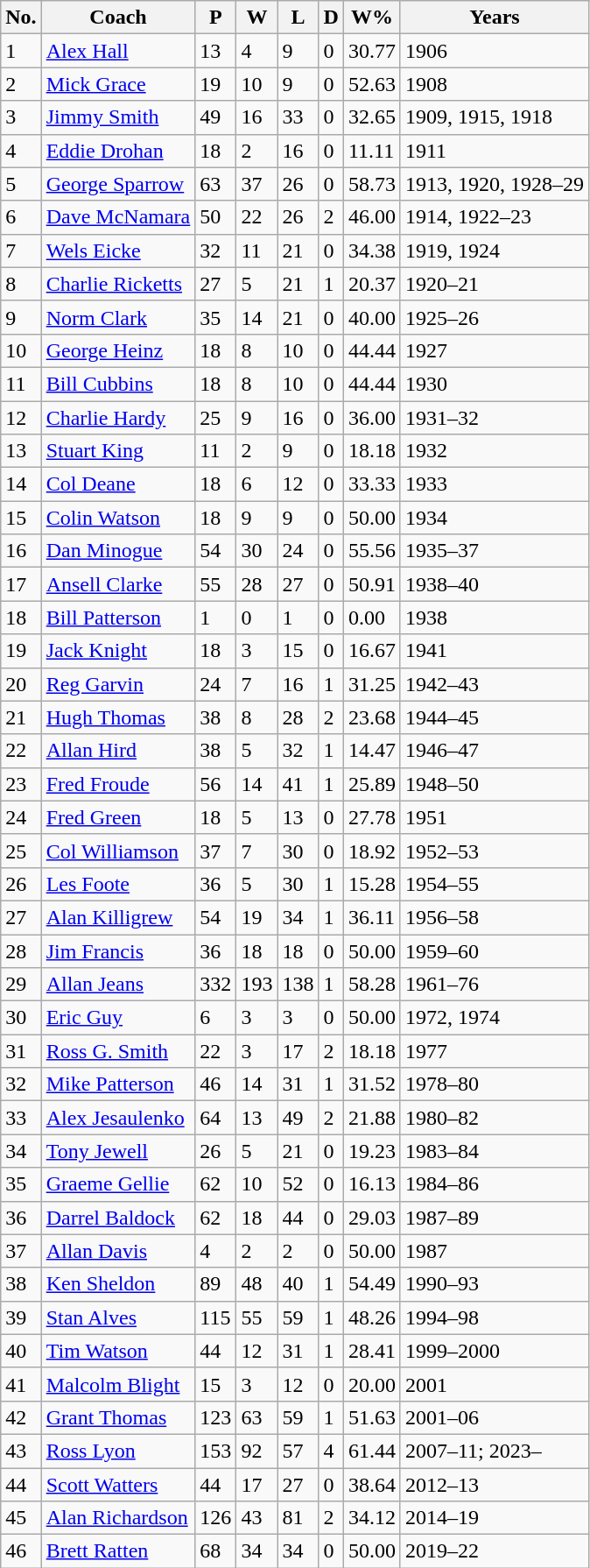<table class="wikitable sortable">
<tr>
<th>No.</th>
<th>Coach</th>
<th>P</th>
<th>W</th>
<th>L</th>
<th>D</th>
<th>W%</th>
<th>Years</th>
</tr>
<tr>
<td>1</td>
<td><a href='#'>Alex Hall</a></td>
<td>13</td>
<td>4</td>
<td>9</td>
<td>0</td>
<td>30.77</td>
<td>1906</td>
</tr>
<tr>
<td>2</td>
<td><a href='#'>Mick Grace</a></td>
<td>19</td>
<td>10</td>
<td>9</td>
<td>0</td>
<td>52.63</td>
<td>1908</td>
</tr>
<tr>
<td>3</td>
<td><a href='#'>Jimmy Smith</a></td>
<td>49</td>
<td>16</td>
<td>33</td>
<td>0</td>
<td>32.65</td>
<td>1909, 1915, 1918</td>
</tr>
<tr>
<td>4</td>
<td><a href='#'>Eddie Drohan</a></td>
<td>18</td>
<td>2</td>
<td>16</td>
<td>0</td>
<td>11.11</td>
<td>1911</td>
</tr>
<tr>
<td>5</td>
<td><a href='#'>George Sparrow</a></td>
<td>63</td>
<td>37</td>
<td>26</td>
<td>0</td>
<td>58.73</td>
<td>1913, 1920, 1928–29</td>
</tr>
<tr>
<td>6</td>
<td><a href='#'>Dave McNamara</a></td>
<td>50</td>
<td>22</td>
<td>26</td>
<td>2</td>
<td>46.00</td>
<td>1914, 1922–23</td>
</tr>
<tr>
<td>7</td>
<td><a href='#'>Wels Eicke</a></td>
<td>32</td>
<td>11</td>
<td>21</td>
<td>0</td>
<td>34.38</td>
<td>1919, 1924</td>
</tr>
<tr>
<td>8</td>
<td><a href='#'>Charlie Ricketts</a></td>
<td>27</td>
<td>5</td>
<td>21</td>
<td>1</td>
<td>20.37</td>
<td>1920–21</td>
</tr>
<tr>
<td>9</td>
<td><a href='#'>Norm Clark</a></td>
<td>35</td>
<td>14</td>
<td>21</td>
<td>0</td>
<td>40.00</td>
<td>1925–26</td>
</tr>
<tr>
<td>10</td>
<td><a href='#'>George Heinz</a></td>
<td>18</td>
<td>8</td>
<td>10</td>
<td>0</td>
<td>44.44</td>
<td>1927</td>
</tr>
<tr>
<td>11</td>
<td><a href='#'>Bill Cubbins</a></td>
<td>18</td>
<td>8</td>
<td>10</td>
<td>0</td>
<td>44.44</td>
<td>1930</td>
</tr>
<tr>
<td>12</td>
<td><a href='#'>Charlie Hardy</a></td>
<td>25</td>
<td>9</td>
<td>16</td>
<td>0</td>
<td>36.00</td>
<td>1931–32</td>
</tr>
<tr>
<td>13</td>
<td><a href='#'>Stuart King</a></td>
<td>11</td>
<td>2</td>
<td>9</td>
<td>0</td>
<td>18.18</td>
<td>1932</td>
</tr>
<tr>
<td>14</td>
<td><a href='#'>Col Deane</a></td>
<td>18</td>
<td>6</td>
<td>12</td>
<td>0</td>
<td>33.33</td>
<td>1933</td>
</tr>
<tr>
<td>15</td>
<td><a href='#'>Colin Watson</a></td>
<td>18</td>
<td>9</td>
<td>9</td>
<td>0</td>
<td>50.00</td>
<td>1934</td>
</tr>
<tr>
<td>16</td>
<td><a href='#'>Dan Minogue</a></td>
<td>54</td>
<td>30</td>
<td>24</td>
<td>0</td>
<td>55.56</td>
<td>1935–37</td>
</tr>
<tr>
<td>17</td>
<td><a href='#'>Ansell Clarke</a></td>
<td>55</td>
<td>28</td>
<td>27</td>
<td>0</td>
<td>50.91</td>
<td>1938–40</td>
</tr>
<tr>
<td>18</td>
<td><a href='#'>Bill Patterson</a></td>
<td>1</td>
<td>0</td>
<td>1</td>
<td>0</td>
<td>0.00</td>
<td>1938</td>
</tr>
<tr>
<td>19</td>
<td><a href='#'>Jack Knight</a></td>
<td>18</td>
<td>3</td>
<td>15</td>
<td>0</td>
<td>16.67</td>
<td>1941</td>
</tr>
<tr>
<td>20</td>
<td><a href='#'>Reg Garvin</a></td>
<td>24</td>
<td>7</td>
<td>16</td>
<td>1</td>
<td>31.25</td>
<td>1942–43</td>
</tr>
<tr>
<td>21</td>
<td><a href='#'>Hugh Thomas</a></td>
<td>38</td>
<td>8</td>
<td>28</td>
<td>2</td>
<td>23.68</td>
<td>1944–45</td>
</tr>
<tr>
<td>22</td>
<td><a href='#'>Allan Hird</a></td>
<td>38</td>
<td>5</td>
<td>32</td>
<td>1</td>
<td>14.47</td>
<td>1946–47</td>
</tr>
<tr>
<td>23</td>
<td><a href='#'>Fred Froude</a></td>
<td>56</td>
<td>14</td>
<td>41</td>
<td>1</td>
<td>25.89</td>
<td>1948–50</td>
</tr>
<tr>
<td>24</td>
<td><a href='#'>Fred Green</a></td>
<td>18</td>
<td>5</td>
<td>13</td>
<td>0</td>
<td>27.78</td>
<td>1951</td>
</tr>
<tr>
<td>25</td>
<td><a href='#'>Col Williamson</a></td>
<td>37</td>
<td>7</td>
<td>30</td>
<td>0</td>
<td>18.92</td>
<td>1952–53</td>
</tr>
<tr>
<td>26</td>
<td><a href='#'>Les Foote</a></td>
<td>36</td>
<td>5</td>
<td>30</td>
<td>1</td>
<td>15.28</td>
<td>1954–55</td>
</tr>
<tr>
<td>27</td>
<td><a href='#'>Alan Killigrew</a></td>
<td>54</td>
<td>19</td>
<td>34</td>
<td>1</td>
<td>36.11</td>
<td>1956–58</td>
</tr>
<tr>
<td>28</td>
<td><a href='#'>Jim Francis</a></td>
<td>36</td>
<td>18</td>
<td>18</td>
<td>0</td>
<td>50.00</td>
<td>1959–60</td>
</tr>
<tr>
<td>29</td>
<td><a href='#'>Allan Jeans</a></td>
<td>332</td>
<td>193</td>
<td>138</td>
<td>1</td>
<td>58.28</td>
<td>1961–76</td>
</tr>
<tr>
<td>30</td>
<td><a href='#'>Eric Guy</a></td>
<td>6</td>
<td>3</td>
<td>3</td>
<td>0</td>
<td>50.00</td>
<td>1972, 1974</td>
</tr>
<tr>
<td>31</td>
<td><a href='#'>Ross G. Smith</a></td>
<td>22</td>
<td>3</td>
<td>17</td>
<td>2</td>
<td>18.18</td>
<td>1977</td>
</tr>
<tr>
<td>32</td>
<td><a href='#'>Mike Patterson</a></td>
<td>46</td>
<td>14</td>
<td>31</td>
<td>1</td>
<td>31.52</td>
<td>1978–80</td>
</tr>
<tr>
<td>33</td>
<td><a href='#'>Alex Jesaulenko</a></td>
<td>64</td>
<td>13</td>
<td>49</td>
<td>2</td>
<td>21.88</td>
<td>1980–82</td>
</tr>
<tr>
<td>34</td>
<td><a href='#'>Tony Jewell</a></td>
<td>26</td>
<td>5</td>
<td>21</td>
<td>0</td>
<td>19.23</td>
<td>1983–84</td>
</tr>
<tr>
<td>35</td>
<td><a href='#'>Graeme Gellie</a></td>
<td>62</td>
<td>10</td>
<td>52</td>
<td>0</td>
<td>16.13</td>
<td>1984–86</td>
</tr>
<tr>
<td>36</td>
<td><a href='#'>Darrel Baldock</a></td>
<td>62</td>
<td>18</td>
<td>44</td>
<td>0</td>
<td>29.03</td>
<td>1987–89</td>
</tr>
<tr>
<td>37</td>
<td><a href='#'>Allan Davis</a></td>
<td>4</td>
<td>2</td>
<td>2</td>
<td>0</td>
<td>50.00</td>
<td>1987</td>
</tr>
<tr>
<td>38</td>
<td><a href='#'>Ken Sheldon</a></td>
<td>89</td>
<td>48</td>
<td>40</td>
<td>1</td>
<td>54.49</td>
<td>1990–93</td>
</tr>
<tr>
<td>39</td>
<td><a href='#'>Stan Alves</a></td>
<td>115</td>
<td>55</td>
<td>59</td>
<td>1</td>
<td>48.26</td>
<td>1994–98</td>
</tr>
<tr>
<td>40</td>
<td><a href='#'>Tim Watson</a></td>
<td>44</td>
<td>12</td>
<td>31</td>
<td>1</td>
<td>28.41</td>
<td>1999–2000</td>
</tr>
<tr>
<td>41</td>
<td><a href='#'>Malcolm Blight</a></td>
<td>15</td>
<td>3</td>
<td>12</td>
<td>0</td>
<td>20.00</td>
<td>2001</td>
</tr>
<tr>
<td>42</td>
<td><a href='#'>Grant Thomas</a></td>
<td>123</td>
<td>63</td>
<td>59</td>
<td>1</td>
<td>51.63</td>
<td>2001–06</td>
</tr>
<tr>
<td>43</td>
<td><a href='#'>Ross Lyon</a></td>
<td>153</td>
<td>92</td>
<td>57</td>
<td>4</td>
<td>61.44</td>
<td>2007–11; 2023–</td>
</tr>
<tr>
<td>44</td>
<td><a href='#'>Scott Watters</a></td>
<td>44</td>
<td>17</td>
<td>27</td>
<td>0</td>
<td>38.64</td>
<td>2012–13</td>
</tr>
<tr>
<td>45</td>
<td><a href='#'>Alan Richardson</a></td>
<td>126</td>
<td>43</td>
<td>81</td>
<td>2</td>
<td>34.12</td>
<td>2014–19</td>
</tr>
<tr>
<td>46</td>
<td><a href='#'>Brett Ratten</a></td>
<td>68</td>
<td>34</td>
<td>34</td>
<td>0</td>
<td>50.00</td>
<td>2019–22</td>
</tr>
</table>
